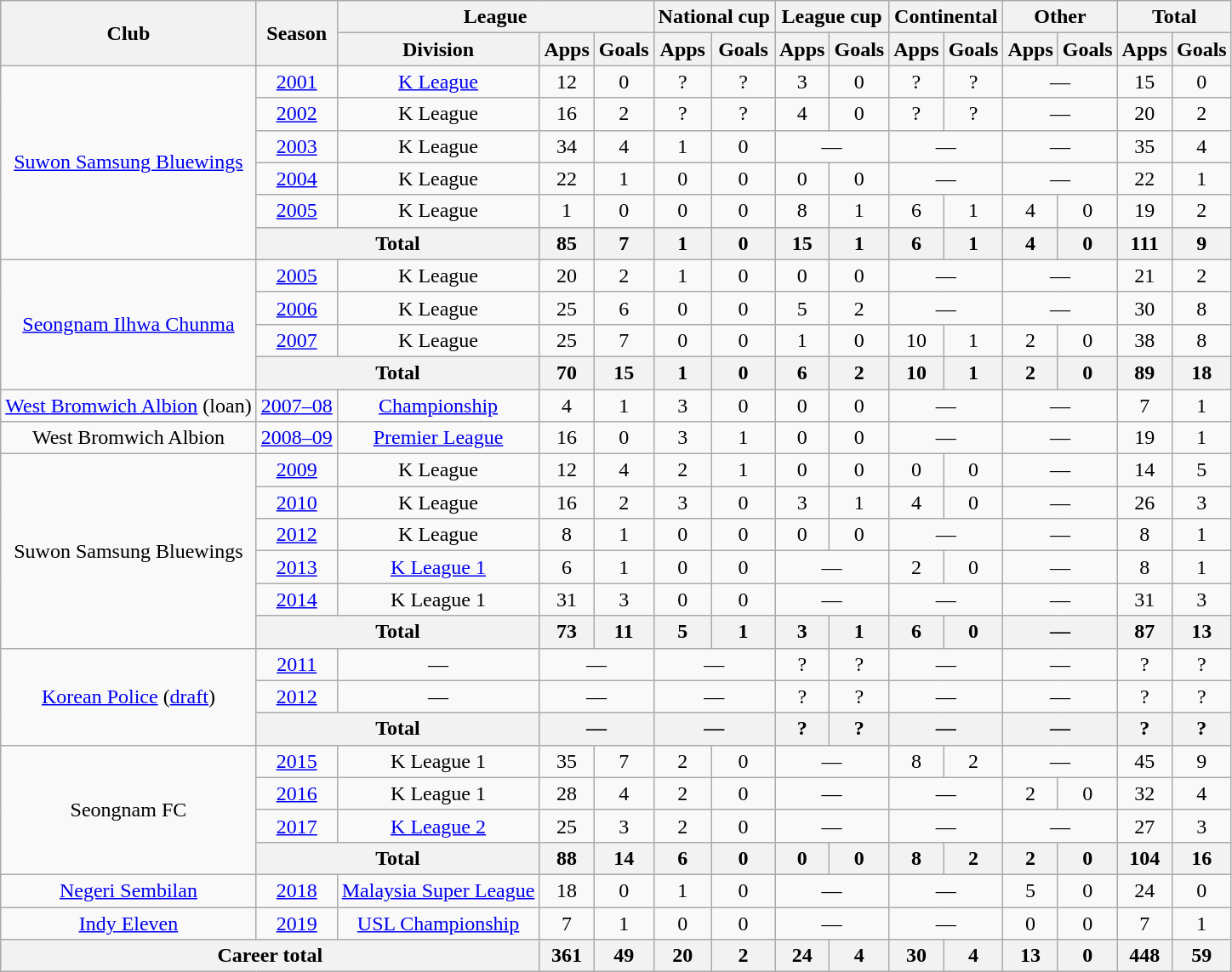<table class="wikitable" style="text-align: center;">
<tr>
<th rowspan=2>Club</th>
<th rowspan=2>Season</th>
<th colspan=3>League</th>
<th colspan=2>National cup</th>
<th colspan=2>League cup</th>
<th colspan=2>Continental</th>
<th colspan=2>Other</th>
<th colspan=2>Total</th>
</tr>
<tr>
<th>Division</th>
<th>Apps</th>
<th>Goals</th>
<th>Apps</th>
<th>Goals</th>
<th>Apps</th>
<th>Goals</th>
<th>Apps</th>
<th>Goals</th>
<th>Apps</th>
<th>Goals</th>
<th>Apps</th>
<th>Goals</th>
</tr>
<tr>
<td rowspan=6><a href='#'>Suwon Samsung Bluewings</a></td>
<td><a href='#'>2001</a></td>
<td><a href='#'>K League</a></td>
<td>12</td>
<td>0</td>
<td>?</td>
<td>?</td>
<td>3</td>
<td>0</td>
<td>?</td>
<td>?</td>
<td colspan=2>—</td>
<td>15</td>
<td>0</td>
</tr>
<tr>
<td><a href='#'>2002</a></td>
<td>K League</td>
<td>16</td>
<td>2</td>
<td>?</td>
<td>?</td>
<td>4</td>
<td>0</td>
<td>?</td>
<td>?</td>
<td colspan=2>—</td>
<td>20</td>
<td>2</td>
</tr>
<tr>
<td><a href='#'>2003</a></td>
<td>K League</td>
<td>34</td>
<td>4</td>
<td>1</td>
<td>0</td>
<td colspan=2>—</td>
<td colspan=2>—</td>
<td colspan=2>—</td>
<td>35</td>
<td>4</td>
</tr>
<tr>
<td><a href='#'>2004</a></td>
<td>K League</td>
<td>22</td>
<td>1</td>
<td>0</td>
<td>0</td>
<td>0</td>
<td>0</td>
<td colspan=2>—</td>
<td colspan=2>—</td>
<td>22</td>
<td>1</td>
</tr>
<tr>
<td><a href='#'>2005</a></td>
<td>K League</td>
<td>1</td>
<td>0</td>
<td>0</td>
<td>0</td>
<td>8</td>
<td>1</td>
<td>6</td>
<td>1</td>
<td>4</td>
<td>0</td>
<td>19</td>
<td>2</td>
</tr>
<tr>
<th colspan=2>Total</th>
<th>85</th>
<th>7</th>
<th>1</th>
<th>0</th>
<th>15</th>
<th>1</th>
<th>6</th>
<th>1</th>
<th>4</th>
<th>0</th>
<th>111</th>
<th>9</th>
</tr>
<tr>
<td rowspan=4><a href='#'>Seongnam Ilhwa Chunma</a></td>
<td><a href='#'>2005</a></td>
<td>K League</td>
<td>20</td>
<td>2</td>
<td>1</td>
<td>0</td>
<td>0</td>
<td>0</td>
<td colspan=2>—</td>
<td colspan=2>—</td>
<td>21</td>
<td>2</td>
</tr>
<tr>
<td><a href='#'>2006</a></td>
<td>K League</td>
<td>25</td>
<td>6</td>
<td>0</td>
<td>0</td>
<td>5</td>
<td>2</td>
<td colspan=2>—</td>
<td colspan=2>—</td>
<td>30</td>
<td>8</td>
</tr>
<tr>
<td><a href='#'>2007</a></td>
<td>K League</td>
<td>25</td>
<td>7</td>
<td>0</td>
<td>0</td>
<td>1</td>
<td>0</td>
<td>10</td>
<td>1</td>
<td>2</td>
<td>0</td>
<td>38</td>
<td>8</td>
</tr>
<tr>
<th colspan=2>Total</th>
<th>70</th>
<th>15</th>
<th>1</th>
<th>0</th>
<th>6</th>
<th>2</th>
<th>10</th>
<th>1</th>
<th>2</th>
<th>0</th>
<th>89</th>
<th>18</th>
</tr>
<tr>
<td><a href='#'>West Bromwich Albion</a> (loan)</td>
<td><a href='#'>2007–08</a></td>
<td><a href='#'>Championship</a></td>
<td>4</td>
<td>1</td>
<td>3</td>
<td>0</td>
<td>0</td>
<td>0</td>
<td colspan=2>—</td>
<td colspan=2>—</td>
<td>7</td>
<td>1</td>
</tr>
<tr>
<td>West Bromwich Albion</td>
<td><a href='#'>2008–09</a></td>
<td><a href='#'>Premier League</a></td>
<td>16</td>
<td>0</td>
<td>3</td>
<td>1</td>
<td>0</td>
<td>0</td>
<td colspan=2>—</td>
<td colspan=2>—</td>
<td>19</td>
<td>1</td>
</tr>
<tr>
<td rowspan=6>Suwon Samsung Bluewings</td>
<td><a href='#'>2009</a></td>
<td>K League</td>
<td>12</td>
<td>4</td>
<td>2</td>
<td>1</td>
<td>0</td>
<td>0</td>
<td>0</td>
<td>0</td>
<td colspan=2>—</td>
<td>14</td>
<td>5</td>
</tr>
<tr>
<td><a href='#'>2010</a></td>
<td>K League</td>
<td>16</td>
<td>2</td>
<td>3</td>
<td>0</td>
<td>3</td>
<td>1</td>
<td>4</td>
<td>0</td>
<td colspan=2>—</td>
<td>26</td>
<td>3</td>
</tr>
<tr>
<td><a href='#'>2012</a></td>
<td>K League</td>
<td>8</td>
<td>1</td>
<td>0</td>
<td>0</td>
<td>0</td>
<td>0</td>
<td colspan=2>—</td>
<td colspan=2>—</td>
<td>8</td>
<td>1</td>
</tr>
<tr>
<td><a href='#'>2013</a></td>
<td><a href='#'>K League 1</a></td>
<td>6</td>
<td>1</td>
<td>0</td>
<td>0</td>
<td colspan=2>—</td>
<td>2</td>
<td>0</td>
<td colspan=2>—</td>
<td>8</td>
<td>1</td>
</tr>
<tr>
<td><a href='#'>2014</a></td>
<td>K League 1</td>
<td>31</td>
<td>3</td>
<td>0</td>
<td>0</td>
<td colspan=2>—</td>
<td colspan=2>—</td>
<td colspan=2>—</td>
<td>31</td>
<td>3</td>
</tr>
<tr>
<th colspan=2>Total</th>
<th>73</th>
<th>11</th>
<th>5</th>
<th>1</th>
<th>3</th>
<th>1</th>
<th>6</th>
<th>0</th>
<th colspan=2>—</th>
<th>87</th>
<th>13</th>
</tr>
<tr>
<td rowspan=3><a href='#'>Korean Police</a> (<a href='#'>draft</a>)</td>
<td><a href='#'>2011</a></td>
<td>—</td>
<td colspan=2>—</td>
<td colspan=2>—</td>
<td>?</td>
<td>?</td>
<td colspan=2>—</td>
<td colspan=2>—</td>
<td>?</td>
<td>?</td>
</tr>
<tr>
<td><a href='#'>2012</a></td>
<td>—</td>
<td colspan=2>—</td>
<td colspan=2>—</td>
<td>?</td>
<td>?</td>
<td colspan=2>—</td>
<td colspan=2>—</td>
<td>?</td>
<td>?</td>
</tr>
<tr>
<th colspan=2>Total</th>
<th colspan=2>—</th>
<th colspan=2>—</th>
<th>?</th>
<th>?</th>
<th colspan=2>—</th>
<th colspan=2>—</th>
<th>?</th>
<th>?</th>
</tr>
<tr>
<td rowspan=4>Seongnam FC</td>
<td><a href='#'>2015</a></td>
<td>K League 1</td>
<td>35</td>
<td>7</td>
<td>2</td>
<td>0</td>
<td colspan=2>—</td>
<td>8</td>
<td>2</td>
<td colspan=2>—</td>
<td>45</td>
<td>9</td>
</tr>
<tr>
<td><a href='#'>2016</a></td>
<td>K League 1</td>
<td>28</td>
<td>4</td>
<td>2</td>
<td>0</td>
<td colspan=2>—</td>
<td colspan=2>—</td>
<td>2</td>
<td>0</td>
<td>32</td>
<td>4</td>
</tr>
<tr>
<td><a href='#'>2017</a></td>
<td><a href='#'>K League 2</a></td>
<td>25</td>
<td>3</td>
<td>2</td>
<td>0</td>
<td colspan=2>—</td>
<td colspan=2>—</td>
<td colspan=2>—</td>
<td>27</td>
<td>3</td>
</tr>
<tr>
<th colspan=2>Total</th>
<th>88</th>
<th>14</th>
<th>6</th>
<th>0</th>
<th>0</th>
<th>0</th>
<th>8</th>
<th>2</th>
<th>2</th>
<th>0</th>
<th>104</th>
<th>16</th>
</tr>
<tr>
<td rowspan=1><a href='#'>Negeri Sembilan</a></td>
<td><a href='#'>2018</a></td>
<td rowspan=1><a href='#'>Malaysia Super League</a></td>
<td>18</td>
<td>0</td>
<td>1</td>
<td>0</td>
<td colspan=2>—</td>
<td colspan=2>—</td>
<td>5</td>
<td>0</td>
<td>24</td>
<td>0</td>
</tr>
<tr>
<td><a href='#'>Indy Eleven</a></td>
<td><a href='#'>2019</a></td>
<td><a href='#'>USL Championship</a></td>
<td>7</td>
<td>1</td>
<td>0</td>
<td>0</td>
<td colspan=2>—</td>
<td colspan=2>—</td>
<td>0</td>
<td>0</td>
<td>7</td>
<td>1</td>
</tr>
<tr>
<th colspan=3>Career total</th>
<th>361</th>
<th>49</th>
<th>20</th>
<th>2</th>
<th>24</th>
<th>4</th>
<th>30</th>
<th>4</th>
<th>13</th>
<th>0</th>
<th>448</th>
<th>59</th>
</tr>
</table>
